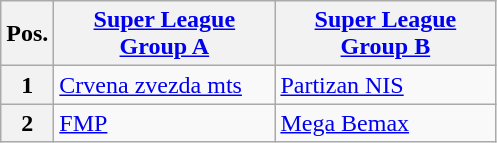<table class=wikitable>
<tr>
<th width=10>Pos.</th>
<th width=140><a href='#'>Super League Group A</a></th>
<th width=140><a href='#'>Super League Group B</a></th>
</tr>
<tr>
<th>1</th>
<td><a href='#'>Crvena zvezda mts</a></td>
<td><a href='#'>Partizan NIS</a></td>
</tr>
<tr>
<th>2</th>
<td><a href='#'>FMP</a></td>
<td><a href='#'>Mega Bemax</a></td>
</tr>
</table>
